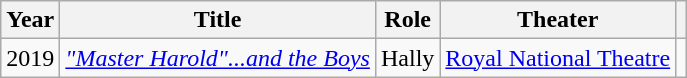<table class="wikitable sortable">
<tr>
<th>Year</th>
<th>Title</th>
<th>Role</th>
<th>Theater</th>
<th class="unsortable"></th>
</tr>
<tr>
<td>2019</td>
<td><em><a href='#'>"Master Harold"...and the Boys</a></em></td>
<td>Hally</td>
<td><a href='#'>Royal National Theatre</a></td>
<td></td>
</tr>
</table>
